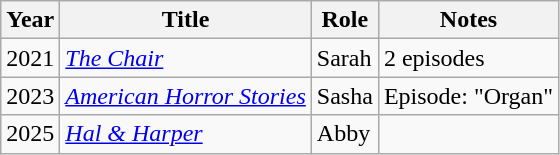<table class="wikitable plainrowheaders sortable">
<tr>
<th>Year</th>
<th>Title</th>
<th>Role</th>
<th class="unsortable">Notes</th>
</tr>
<tr>
<td>2021</td>
<td><em><a href='#'>The Chair</a></em></td>
<td>Sarah</td>
<td>2 episodes</td>
</tr>
<tr>
<td>2023</td>
<td><em><a href='#'>American Horror Stories</a></em></td>
<td>Sasha</td>
<td>Episode: "Organ"</td>
</tr>
<tr>
<td>2025</td>
<td><em><a href='#'>Hal & Harper</a></em></td>
<td>Abby</td>
<td></td>
</tr>
</table>
